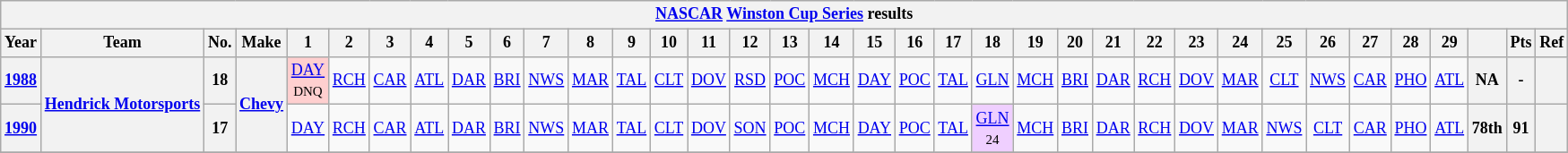<table class="wikitable" style="text-align:center; font-size:75%">
<tr>
<th colspan=45><a href='#'>NASCAR</a> <a href='#'>Winston Cup Series</a> results</th>
</tr>
<tr>
<th>Year</th>
<th>Team</th>
<th>No.</th>
<th>Make</th>
<th>1</th>
<th>2</th>
<th>3</th>
<th>4</th>
<th>5</th>
<th>6</th>
<th>7</th>
<th>8</th>
<th>9</th>
<th>10</th>
<th>11</th>
<th>12</th>
<th>13</th>
<th>14</th>
<th>15</th>
<th>16</th>
<th>17</th>
<th>18</th>
<th>19</th>
<th>20</th>
<th>21</th>
<th>22</th>
<th>23</th>
<th>24</th>
<th>25</th>
<th>26</th>
<th>27</th>
<th>28</th>
<th>29</th>
<th></th>
<th>Pts</th>
<th>Ref</th>
</tr>
<tr>
<th><a href='#'>1988</a></th>
<th rowspan="2"><a href='#'>Hendrick Motorsports</a></th>
<th>18</th>
<th rowspan="2"><a href='#'>Chevy</a></th>
<td style="background:#FFCFCF;"><a href='#'>DAY</a><br><small>DNQ</small></td>
<td><a href='#'>RCH</a></td>
<td><a href='#'>CAR</a></td>
<td><a href='#'>ATL</a></td>
<td><a href='#'>DAR</a></td>
<td><a href='#'>BRI</a></td>
<td><a href='#'>NWS</a></td>
<td><a href='#'>MAR</a></td>
<td><a href='#'>TAL</a></td>
<td><a href='#'>CLT</a></td>
<td><a href='#'>DOV</a></td>
<td><a href='#'>RSD</a></td>
<td><a href='#'>POC</a></td>
<td><a href='#'>MCH</a></td>
<td><a href='#'>DAY</a></td>
<td><a href='#'>POC</a></td>
<td><a href='#'>TAL</a></td>
<td><a href='#'>GLN</a></td>
<td><a href='#'>MCH</a></td>
<td><a href='#'>BRI</a></td>
<td><a href='#'>DAR</a></td>
<td><a href='#'>RCH</a></td>
<td><a href='#'>DOV</a></td>
<td><a href='#'>MAR</a></td>
<td><a href='#'>CLT</a></td>
<td><a href='#'>NWS</a></td>
<td><a href='#'>CAR</a></td>
<td><a href='#'>PHO</a></td>
<td><a href='#'>ATL</a></td>
<th>NA</th>
<th>-</th>
<th></th>
</tr>
<tr>
<th><a href='#'>1990</a></th>
<th>17</th>
<td><a href='#'>DAY</a></td>
<td><a href='#'>RCH</a></td>
<td><a href='#'>CAR</a></td>
<td><a href='#'>ATL</a></td>
<td><a href='#'>DAR</a></td>
<td><a href='#'>BRI</a></td>
<td><a href='#'>NWS</a></td>
<td><a href='#'>MAR</a></td>
<td><a href='#'>TAL</a></td>
<td><a href='#'>CLT</a></td>
<td><a href='#'>DOV</a></td>
<td><a href='#'>SON</a></td>
<td><a href='#'>POC</a></td>
<td><a href='#'>MCH</a></td>
<td><a href='#'>DAY</a></td>
<td><a href='#'>POC</a></td>
<td><a href='#'>TAL</a></td>
<td style="background:#EFCFFF;"><a href='#'>GLN</a><br><small>24</small></td>
<td><a href='#'>MCH</a></td>
<td><a href='#'>BRI</a></td>
<td><a href='#'>DAR</a></td>
<td><a href='#'>RCH</a></td>
<td><a href='#'>DOV</a></td>
<td><a href='#'>MAR</a></td>
<td><a href='#'>NWS</a></td>
<td><a href='#'>CLT</a></td>
<td><a href='#'>CAR</a></td>
<td><a href='#'>PHO</a></td>
<td><a href='#'>ATL</a></td>
<th>78th</th>
<th>91</th>
<th></th>
</tr>
<tr>
</tr>
</table>
